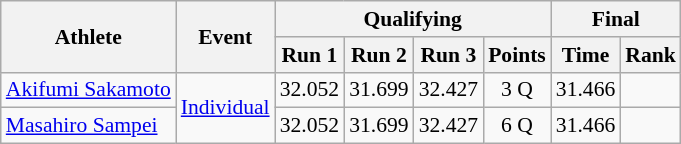<table class=wikitable style="font-size:90%">
<tr>
<th rowspan=2>Athlete</th>
<th rowspan=2>Event</th>
<th colspan=4>Qualifying</th>
<th colspan=2>Final</th>
</tr>
<tr>
<th>Run 1</th>
<th>Run 2</th>
<th>Run 3</th>
<th>Points</th>
<th>Time</th>
<th>Rank</th>
</tr>
<tr>
<td><a href='#'>Akifumi Sakamoto</a></td>
<td rowspan=2><a href='#'>Individual</a></td>
<td align=center>32.052</td>
<td align=center>31.699</td>
<td align=center>32.427</td>
<td align=center>3 Q</td>
<td align=center>31.466</td>
<td align=center></td>
</tr>
<tr>
<td><a href='#'>Masahiro Sampei</a></td>
<td align=center>32.052</td>
<td align=center>31.699</td>
<td align=center>32.427</td>
<td align=center>6 Q</td>
<td align=center>31.466</td>
<td align=center></td>
</tr>
</table>
